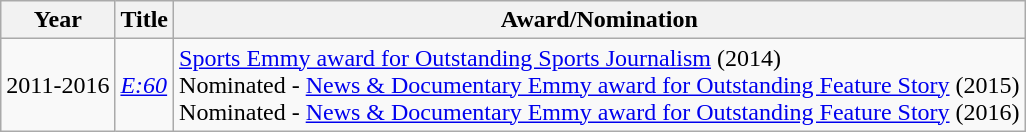<table class="wikitable">
<tr>
<th>Year</th>
<th>Title</th>
<th>Award/Nomination</th>
</tr>
<tr>
<td>2011-2016</td>
<td><em><a href='#'>E:60</a></em></td>
<td><a href='#'>Sports Emmy award for Outstanding Sports Journalism</a> (2014)<br>Nominated - <a href='#'>News & Documentary Emmy award for Outstanding Feature Story</a> (2015)<br>Nominated - <a href='#'>News & Documentary Emmy award for Outstanding Feature Story</a> (2016)</td>
</tr>
</table>
